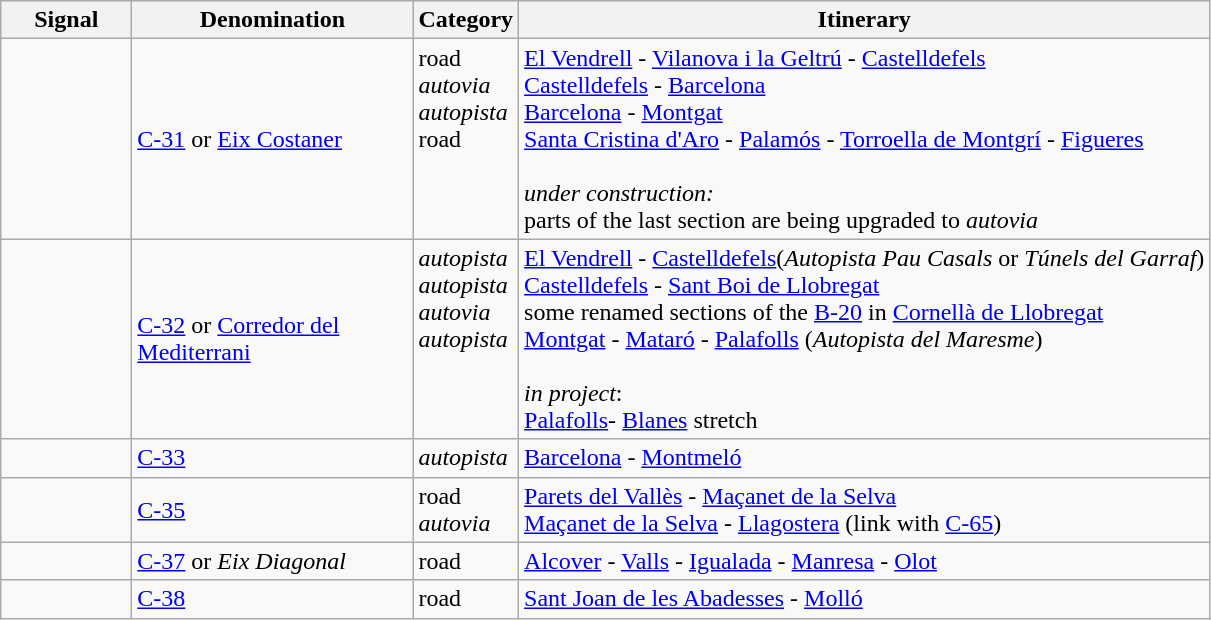<table class=wikitable>
<tr>
<th width=80>Signal</th>
<th width=180>Denomination</th>
<th>Category</th>
<th>Itinerary</th>
</tr>
<tr>
<td></td>
<td><a href='#'>C-31</a> or <a href='#'>Eix Costaner</a></td>
<td>road<br><em>autovia</em><br><em>autopista</em><br>road<br><br><br><br></td>
<td><a href='#'>El Vendrell</a> - <a href='#'>Vilanova i la Geltrú</a> - <a href='#'>Castelldefels</a><br><a href='#'>Castelldefels</a> - <a href='#'>Barcelona</a><br><a href='#'>Barcelona</a> - <a href='#'>Montgat</a><br><a href='#'>Santa Cristina d'Aro</a> - <a href='#'>Palamós</a> - <a href='#'>Torroella de Montgrí</a> - <a href='#'>Figueres</a><br><br><em>under construction:</em><br>parts of the last section are being upgraded to <em>autovia</em></td>
</tr>
<tr>
<td></td>
<td><a href='#'>C-32</a> or <a href='#'>Corredor del Mediterrani</a></td>
<td><em>autopista</em><br><em>autopista</em><br><em>autovia</em><br><em>autopista</em><br><br><br><br></td>
<td> <a href='#'>El Vendrell</a> - <a href='#'>Castelldefels</a>(<em>Autopista Pau Casals</em> or <em>Túnels del Garraf</em>)<br><a href='#'>Castelldefels</a> - <a href='#'>Sant Boi de Llobregat</a> <br>some renamed sections of the <a href='#'>B-20</a> in <a href='#'>Cornellà de Llobregat</a><br><a href='#'>Montgat</a> - <a href='#'>Mataró</a> - <a href='#'>Palafolls</a> (<em>Autopista del Maresme</em>)<br><br><em>in project</em>:<br> <a href='#'>Palafolls</a>- <a href='#'>Blanes</a> stretch</td>
</tr>
<tr>
<td></td>
<td><a href='#'>C-33</a></td>
<td><em>autopista</em></td>
<td><a href='#'>Barcelona</a> - <a href='#'>Montmeló</a></td>
</tr>
<tr>
<td></td>
<td><a href='#'>C-35</a></td>
<td>road<br><em>autovia</em></td>
<td><a href='#'>Parets del Vallès</a> - <a href='#'>Maçanet de la Selva</a><br><a href='#'>Maçanet de la Selva</a> - <a href='#'>Llagostera</a> (link with <a href='#'>C-65</a>)</td>
</tr>
<tr>
<td></td>
<td><a href='#'>C-37</a> or <em>Eix Diagonal</em></td>
<td>road</td>
<td><a href='#'>Alcover</a> - <a href='#'>Valls</a> - <a href='#'>Igualada</a> - <a href='#'>Manresa</a> - <a href='#'>Olot</a></td>
</tr>
<tr>
<td></td>
<td><a href='#'>C-38</a></td>
<td>road</td>
<td><a href='#'>Sant Joan de les Abadesses</a> - <a href='#'>Molló</a></td>
</tr>
</table>
